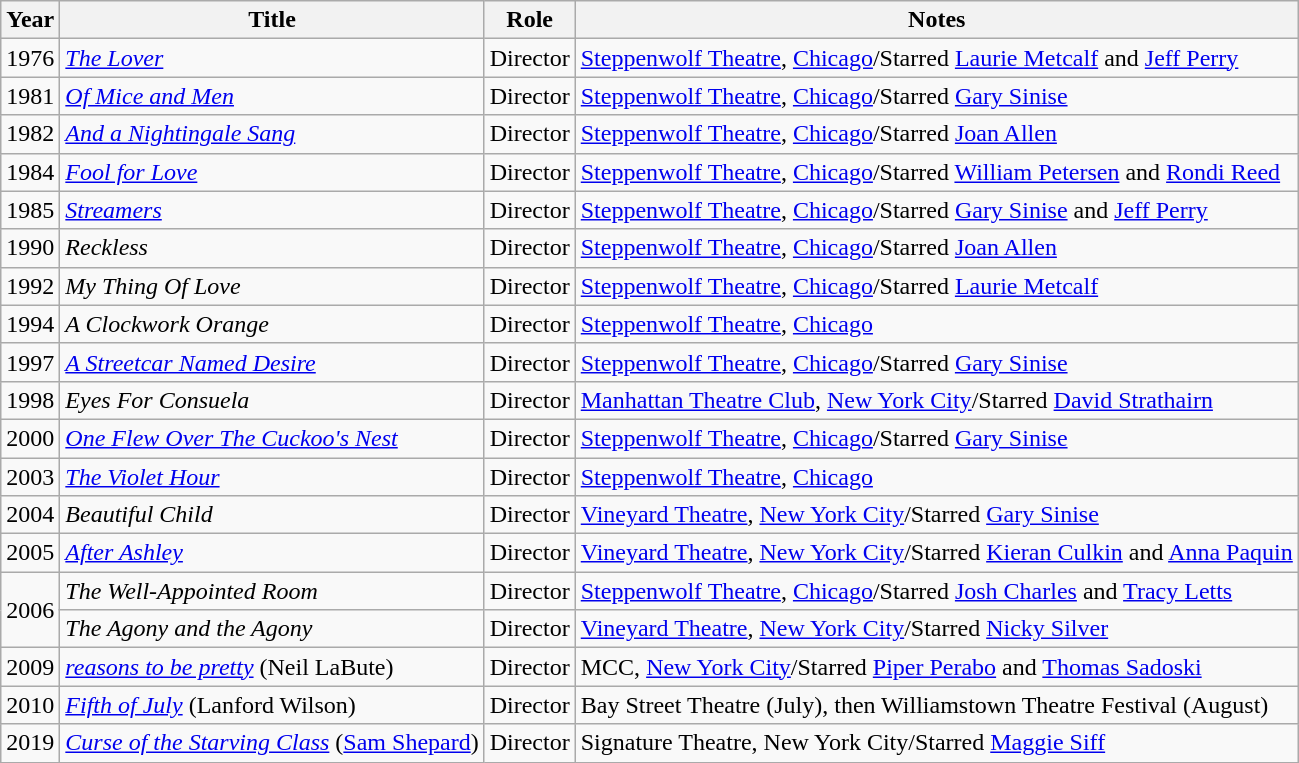<table class="wikitable sortable">
<tr>
<th>Year</th>
<th>Title</th>
<th>Role</th>
<th class="unsortable">Notes</th>
</tr>
<tr>
<td>1976</td>
<td><em><a href='#'>The Lover</a></em></td>
<td>Director</td>
<td><a href='#'>Steppenwolf Theatre</a>, <a href='#'>Chicago</a>/Starred <a href='#'>Laurie Metcalf</a> and <a href='#'>Jeff Perry</a></td>
</tr>
<tr>
<td>1981</td>
<td><em><a href='#'>Of Mice and Men</a></em></td>
<td>Director</td>
<td><a href='#'>Steppenwolf Theatre</a>, <a href='#'>Chicago</a>/Starred <a href='#'>Gary Sinise</a></td>
</tr>
<tr>
<td>1982</td>
<td><em><a href='#'>And a Nightingale Sang</a></em></td>
<td>Director</td>
<td><a href='#'>Steppenwolf Theatre</a>, <a href='#'>Chicago</a>/Starred <a href='#'>Joan Allen</a></td>
</tr>
<tr>
<td>1984</td>
<td><em><a href='#'>Fool for Love</a></em></td>
<td>Director</td>
<td><a href='#'>Steppenwolf Theatre</a>, <a href='#'>Chicago</a>/Starred <a href='#'>William Petersen</a> and <a href='#'>Rondi Reed</a></td>
</tr>
<tr>
<td>1985</td>
<td><em><a href='#'>Streamers</a></em></td>
<td>Director</td>
<td><a href='#'>Steppenwolf Theatre</a>, <a href='#'>Chicago</a>/Starred <a href='#'>Gary Sinise</a> and <a href='#'>Jeff Perry</a></td>
</tr>
<tr>
<td>1990</td>
<td><em>Reckless</em></td>
<td>Director</td>
<td><a href='#'>Steppenwolf Theatre</a>, <a href='#'>Chicago</a>/Starred <a href='#'>Joan Allen</a></td>
</tr>
<tr>
<td>1992</td>
<td><em>My Thing Of Love</em></td>
<td>Director</td>
<td><a href='#'>Steppenwolf Theatre</a>, <a href='#'>Chicago</a>/Starred <a href='#'>Laurie Metcalf</a></td>
</tr>
<tr>
<td>1994</td>
<td><em>A Clockwork Orange</em></td>
<td>Director</td>
<td><a href='#'>Steppenwolf Theatre</a>, <a href='#'>Chicago</a></td>
</tr>
<tr>
<td>1997</td>
<td><em><a href='#'>A Streetcar Named Desire</a></em></td>
<td>Director</td>
<td><a href='#'>Steppenwolf Theatre</a>, <a href='#'>Chicago</a>/Starred <a href='#'>Gary Sinise</a></td>
</tr>
<tr>
<td>1998</td>
<td><em>Eyes For Consuela</em></td>
<td>Director</td>
<td><a href='#'>Manhattan Theatre Club</a>, <a href='#'>New York City</a>/Starred <a href='#'>David Strathairn</a></td>
</tr>
<tr>
<td>2000</td>
<td><em><a href='#'>One Flew Over The Cuckoo's Nest</a></em></td>
<td>Director</td>
<td><a href='#'>Steppenwolf Theatre</a>, <a href='#'>Chicago</a>/Starred <a href='#'>Gary Sinise</a></td>
</tr>
<tr>
<td>2003</td>
<td><em><a href='#'>The Violet Hour</a></em></td>
<td>Director</td>
<td><a href='#'>Steppenwolf Theatre</a>, <a href='#'>Chicago</a></td>
</tr>
<tr>
<td>2004</td>
<td><em>Beautiful Child</em></td>
<td>Director</td>
<td><a href='#'>Vineyard Theatre</a>, <a href='#'>New York City</a>/Starred <a href='#'>Gary Sinise</a></td>
</tr>
<tr>
<td>2005</td>
<td><em><a href='#'>After Ashley</a></em></td>
<td>Director</td>
<td><a href='#'>Vineyard Theatre</a>, <a href='#'>New York City</a>/Starred <a href='#'>Kieran Culkin</a> and <a href='#'>Anna Paquin</a></td>
</tr>
<tr>
<td rowspan="2">2006</td>
<td><em>The Well-Appointed Room</em></td>
<td>Director</td>
<td><a href='#'>Steppenwolf Theatre</a>, <a href='#'>Chicago</a>/Starred <a href='#'>Josh Charles</a> and <a href='#'>Tracy Letts</a></td>
</tr>
<tr>
<td><em>The Agony and the Agony</em></td>
<td>Director</td>
<td><a href='#'>Vineyard Theatre</a>, <a href='#'>New York City</a>/Starred <a href='#'>Nicky Silver</a></td>
</tr>
<tr>
<td>2009</td>
<td><em><a href='#'>reasons to be pretty</a></em> (Neil LaBute)</td>
<td>Director</td>
<td>MCC, <a href='#'>New York City</a>/Starred <a href='#'>Piper Perabo</a> and <a href='#'>Thomas Sadoski</a></td>
</tr>
<tr>
<td>2010</td>
<td><em><a href='#'>Fifth of July</a></em> (Lanford Wilson)</td>
<td>Director</td>
<td>Bay Street Theatre (July), then Williamstown Theatre Festival (August)</td>
</tr>
<tr>
<td>2019</td>
<td><em><a href='#'>Curse of the Starving Class</a></em> (<a href='#'>Sam Shepard</a>)</td>
<td>Director</td>
<td>Signature Theatre, New York City/Starred <a href='#'>Maggie Siff</a></td>
</tr>
</table>
